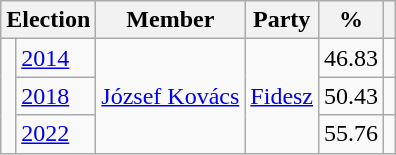<table class=wikitable>
<tr>
<th colspan=2>Election</th>
<th>Member</th>
<th>Party</th>
<th>%</th>
<th></th>
</tr>
<tr>
<td rowspan=3 bgcolor=></td>
<td><a href='#'>2014</a></td>
<td rowspan=3><a href='#'>József Kovács</a></td>
<td rowspan=3><a href='#'>Fidesz</a></td>
<td align=right>46.83</td>
<td align=center></td>
</tr>
<tr>
<td><a href='#'>2018</a></td>
<td align=right>50.43</td>
<td align=center></td>
</tr>
<tr>
<td><a href='#'>2022</a></td>
<td align=right>55.76</td>
<td align=center></td>
</tr>
</table>
